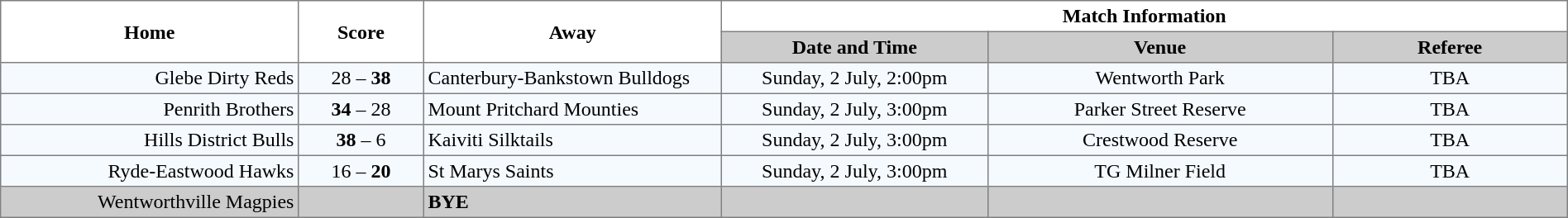<table width="100%" cellspacing="0" cellpadding="3" border="1" style="border-collapse:collapse;  text-align:center;">
<tr>
<th rowspan="2" width="19%">Home</th>
<th rowspan="2" width="8%">Score</th>
<th rowspan="2" width="19%">Away</th>
<th colspan="3">Match Information</th>
</tr>
<tr style="background:#CCCCCC">
<th width="17%">Date and Time</th>
<th width="22%">Venue</th>
<th width="50%">Referee</th>
</tr>
<tr style="text-align:center; background:#f5faff;">
<td align="right">Glebe Dirty Reds </td>
<td>28 – <strong>38</strong></td>
<td align="left"> Canterbury-Bankstown Bulldogs</td>
<td>Sunday, 2 July, 2:00pm</td>
<td>Wentworth Park</td>
<td>TBA</td>
</tr>
<tr style="text-align:center; background:#f5faff;">
<td align="right">Penrith Brothers </td>
<td><strong>34</strong> – 28</td>
<td align="left"> Mount Pritchard Mounties</td>
<td>Sunday, 2 July, 3:00pm</td>
<td>Parker Street Reserve</td>
<td>TBA</td>
</tr>
<tr style="text-align:center; background:#f5faff;">
<td align="right">Hills District Bulls </td>
<td><strong>38</strong> – 6</td>
<td align="left"> Kaiviti Silktails</td>
<td>Sunday, 2 July, 3:00pm</td>
<td>Crestwood Reserve</td>
<td>TBA</td>
</tr>
<tr style="text-align:center; background:#f5faff;">
<td align="right">Ryde-Eastwood Hawks </td>
<td>16 – <strong>20</strong></td>
<td align="left"> St Marys Saints</td>
<td>Sunday, 2 July, 3:00pm</td>
<td>TG Milner Field</td>
<td>TBA</td>
</tr>
<tr style="text-align:center; background:#CCCCCC;">
<td align="right">Wentworthville Magpies </td>
<td></td>
<td align="left"><strong>BYE</strong></td>
<td></td>
<td></td>
<td></td>
</tr>
</table>
